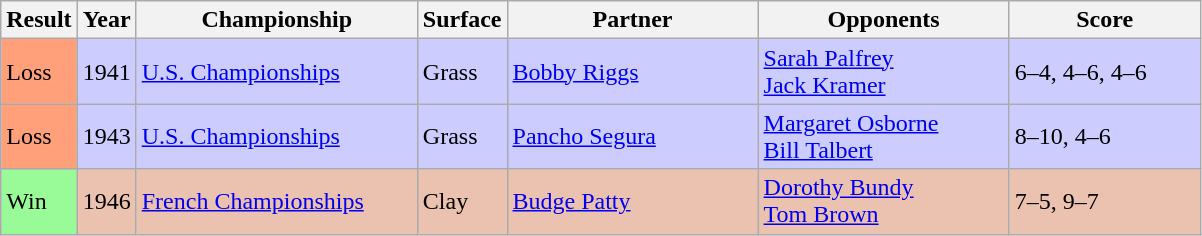<table class="sortable wikitable">
<tr>
<th style="width:40px">Result</th>
<th style="width:30px">Year</th>
<th style="width:180px">Championship</th>
<th style="width:50px">Surface</th>
<th style="width:160px">Partner</th>
<th style="width:160px">Opponents</th>
<th style="width:120px" class="unsortable">Score</th>
</tr>
<tr style="background:#ccf;">
<td style="background:#ffa07a;">Loss</td>
<td>1941</td>
<td><a href='#'>U.S. Championships</a></td>
<td>Grass</td>
<td> <a href='#'>Bobby Riggs</a></td>
<td> <a href='#'>Sarah Palfrey</a><br> <a href='#'>Jack Kramer</a></td>
<td>6–4, 4–6, 4–6</td>
</tr>
<tr style="background:#ccf;">
<td style="background:#ffa07a;">Loss</td>
<td>1943</td>
<td><a href='#'>U.S. Championships</a></td>
<td>Grass</td>
<td> <a href='#'>Pancho Segura</a></td>
<td> <a href='#'>Margaret Osborne</a><br> <a href='#'>Bill Talbert</a></td>
<td>8–10, 4–6</td>
</tr>
<tr style="background:#ebc2af;">
<td style="background:#98fb98;">Win</td>
<td>1946</td>
<td><a href='#'>French Championships</a></td>
<td>Clay</td>
<td> <a href='#'>Budge Patty</a></td>
<td> <a href='#'>Dorothy Bundy</a> <br>  <a href='#'>Tom Brown</a></td>
<td>7–5, 9–7</td>
</tr>
</table>
